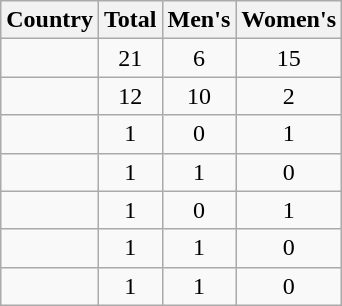<table class="wikitable sortable" style="text-align:center">
<tr>
<th>Country</th>
<th>Total</th>
<th>Men's</th>
<th>Women's</th>
</tr>
<tr>
<td align=left></td>
<td>21</td>
<td>6</td>
<td>15</td>
</tr>
<tr>
<td align=left></td>
<td>12</td>
<td>10</td>
<td>2</td>
</tr>
<tr>
<td align=left></td>
<td>1</td>
<td>0</td>
<td>1</td>
</tr>
<tr>
<td align=left></td>
<td>1</td>
<td>1</td>
<td>0</td>
</tr>
<tr>
<td align=left></td>
<td>1</td>
<td>0</td>
<td>1</td>
</tr>
<tr>
<td align=left></td>
<td>1</td>
<td>1</td>
<td>0</td>
</tr>
<tr>
<td align=left></td>
<td>1</td>
<td>1</td>
<td>0</td>
</tr>
</table>
